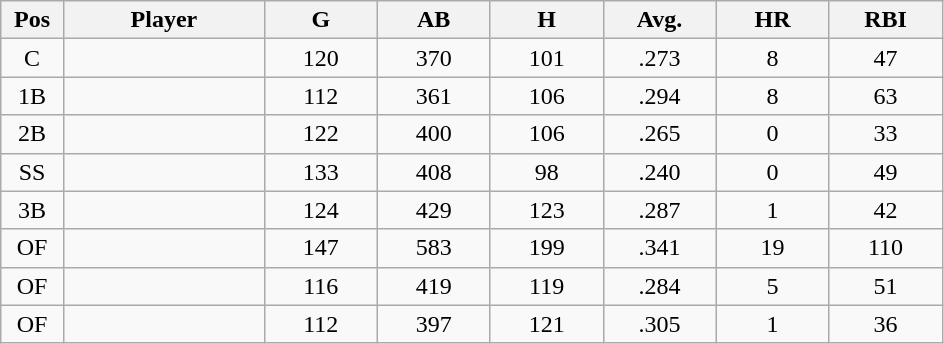<table class="wikitable sortable">
<tr>
<th bgcolor="#DDDDFF" width="5%">Pos</th>
<th bgcolor="#DDDDFF" width="16%">Player</th>
<th bgcolor="#DDDDFF" width="9%">G</th>
<th bgcolor="#DDDDFF" width="9%">AB</th>
<th bgcolor="#DDDDFF" width="9%">H</th>
<th bgcolor="#DDDDFF" width="9%">Avg.</th>
<th bgcolor="#DDDDFF" width="9%">HR</th>
<th bgcolor="#DDDDFF" width="9%">RBI</th>
</tr>
<tr align="center">
<td>C</td>
<td></td>
<td>120</td>
<td>370</td>
<td>101</td>
<td>.273</td>
<td>8</td>
<td>47</td>
</tr>
<tr align="center">
<td>1B</td>
<td></td>
<td>112</td>
<td>361</td>
<td>106</td>
<td>.294</td>
<td>8</td>
<td>63</td>
</tr>
<tr align="center">
<td>2B</td>
<td></td>
<td>122</td>
<td>400</td>
<td>106</td>
<td>.265</td>
<td>0</td>
<td>33</td>
</tr>
<tr align="center">
<td>SS</td>
<td></td>
<td>133</td>
<td>408</td>
<td>98</td>
<td>.240</td>
<td>0</td>
<td>49</td>
</tr>
<tr align="center">
<td>3B</td>
<td></td>
<td>124</td>
<td>429</td>
<td>123</td>
<td>.287</td>
<td>1</td>
<td>42</td>
</tr>
<tr align="center">
<td>OF</td>
<td></td>
<td>147</td>
<td>583</td>
<td>199</td>
<td>.341</td>
<td>19</td>
<td>110</td>
</tr>
<tr align="center">
<td>OF</td>
<td></td>
<td>116</td>
<td>419</td>
<td>119</td>
<td>.284</td>
<td>5</td>
<td>51</td>
</tr>
<tr align="center">
<td>OF</td>
<td></td>
<td>112</td>
<td>397</td>
<td>121</td>
<td>.305</td>
<td>1</td>
<td>36</td>
</tr>
</table>
